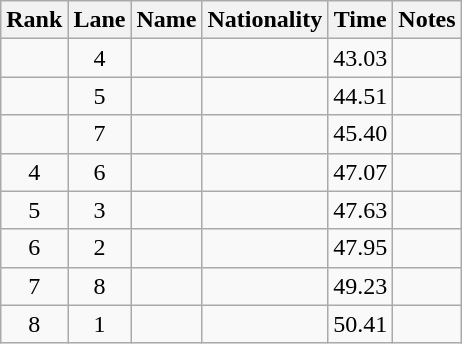<table class="wikitable sortable" style="text-align:center">
<tr>
<th>Rank</th>
<th>Lane</th>
<th>Name</th>
<th>Nationality</th>
<th>Time</th>
<th>Notes</th>
</tr>
<tr>
<td></td>
<td>4</td>
<td align=left></td>
<td align=left></td>
<td>43.03</td>
<td></td>
</tr>
<tr>
<td></td>
<td>5</td>
<td align=left></td>
<td align=left></td>
<td>44.51</td>
<td></td>
</tr>
<tr>
<td></td>
<td>7</td>
<td align=left></td>
<td align=left></td>
<td>45.40</td>
<td></td>
</tr>
<tr>
<td>4</td>
<td>6</td>
<td align=left></td>
<td align=left></td>
<td>47.07</td>
<td></td>
</tr>
<tr>
<td>5</td>
<td>3</td>
<td align=left></td>
<td align=left></td>
<td>47.63</td>
<td></td>
</tr>
<tr>
<td>6</td>
<td>2</td>
<td align=left></td>
<td align=left></td>
<td>47.95</td>
<td></td>
</tr>
<tr>
<td>7</td>
<td>8</td>
<td align=left></td>
<td align=left></td>
<td>49.23</td>
<td></td>
</tr>
<tr>
<td>8</td>
<td>1</td>
<td align=left></td>
<td align=left></td>
<td>50.41</td>
<td></td>
</tr>
</table>
